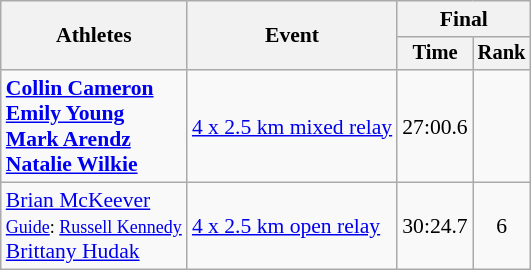<table class="wikitable" style="font-size:90%">
<tr>
<th rowspan=2>Athletes</th>
<th rowspan=2>Event</th>
<th colspan=2>Final</th>
</tr>
<tr style="font-size:95%">
<th>Time</th>
<th>Rank</th>
</tr>
<tr align=center>
<td align=left><strong><a href='#'>Collin Cameron</a><br><a href='#'>Emily Young</a><br><a href='#'>Mark Arendz</a><br><a href='#'>Natalie Wilkie</a></strong></td>
<td align=left><a href='#'>4 x 2.5 km mixed relay</a></td>
<td>27:00.6</td>
<td></td>
</tr>
<tr align=center>
<td align=left><a href='#'>Brian McKeever</a><br><small><a href='#'>Guide</a>: <a href='#'>Russell Kennedy</a></small><br><a href='#'>Brittany Hudak</a></td>
<td align=left><a href='#'>4 x 2.5 km open relay</a></td>
<td>30:24.7</td>
<td>6</td>
</tr>
</table>
